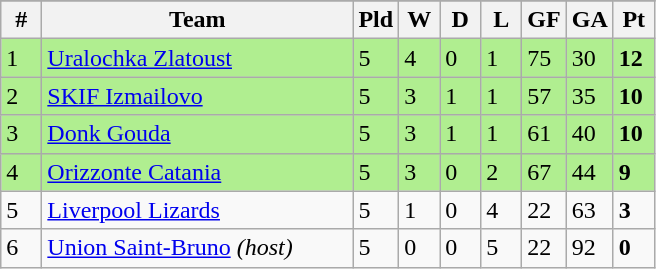<table class=wikitable>
<tr align=center>
</tr>
<tr>
<th width=20>#</th>
<th width=200>Team</th>
<th width=20>Pld</th>
<th width=20>W</th>
<th width=20>D</th>
<th width=20>L</th>
<th width=20>GF</th>
<th width=20>GA</th>
<th width=20>Pt</th>
</tr>
<tr bgcolor=B0EE90>
<td>1</td>
<td align="left"> <a href='#'>Uralochka Zlatoust</a></td>
<td>5</td>
<td>4</td>
<td>0</td>
<td>1</td>
<td>75</td>
<td>30</td>
<td><strong>12</strong></td>
</tr>
<tr bgcolor=B0EE90>
<td>2</td>
<td align="left"> <a href='#'>SKIF Izmailovo</a></td>
<td>5</td>
<td>3</td>
<td>1</td>
<td>1</td>
<td>57</td>
<td>35</td>
<td><strong>10</strong></td>
</tr>
<tr bgcolor=B0EE90>
<td>3</td>
<td align="left"> <a href='#'>Donk Gouda</a></td>
<td>5</td>
<td>3</td>
<td>1</td>
<td>1</td>
<td>61</td>
<td>40</td>
<td><strong>10</strong></td>
</tr>
<tr bgcolor=B0EE90>
<td>4</td>
<td align="left"> <a href='#'>Orizzonte Catania</a></td>
<td>5</td>
<td>3</td>
<td>0</td>
<td>2</td>
<td>67</td>
<td>44</td>
<td><strong>9</strong></td>
</tr>
<tr>
<td>5</td>
<td align="left"> <a href='#'>Liverpool Lizards</a></td>
<td>5</td>
<td>1</td>
<td>0</td>
<td>4</td>
<td>22</td>
<td>63</td>
<td><strong>3</strong></td>
</tr>
<tr>
<td>6</td>
<td align="left"> <a href='#'>Union Saint-Bruno</a> <em>(host)</em></td>
<td>5</td>
<td>0</td>
<td>0</td>
<td>5</td>
<td>22</td>
<td>92</td>
<td><strong>0</strong></td>
</tr>
</table>
